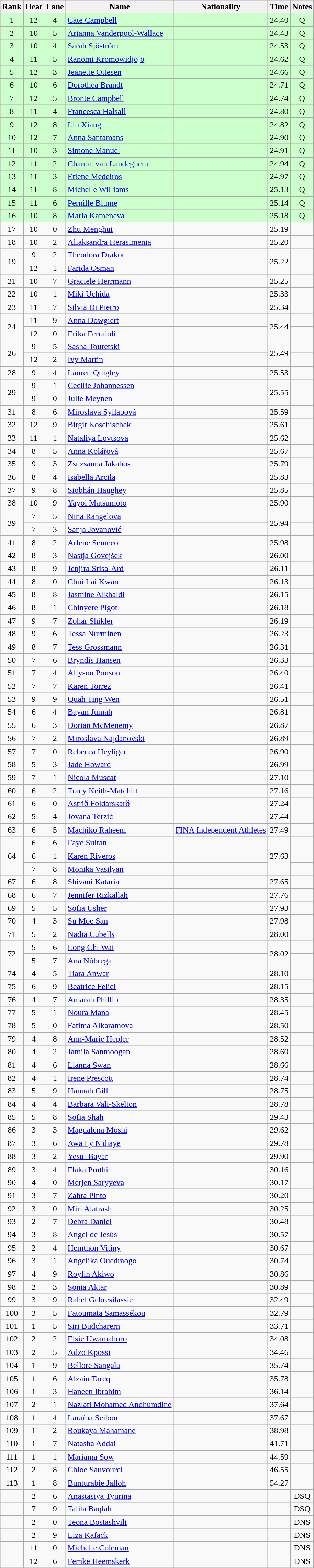<table class="wikitable sortable" style="text-align:center">
<tr>
<th>Rank</th>
<th>Heat</th>
<th>Lane</th>
<th>Name</th>
<th>Nationality</th>
<th>Time</th>
<th>Notes</th>
</tr>
<tr bgcolor=ccffcc>
<td>1</td>
<td>12</td>
<td>4</td>
<td align=left><a href='#'>Cate Campbell</a></td>
<td align=left></td>
<td>24.40</td>
<td>Q</td>
</tr>
<tr bgcolor=ccffcc>
<td>2</td>
<td>10</td>
<td>5</td>
<td align=left><a href='#'>Arianna Vanderpool-Wallace</a></td>
<td align=left></td>
<td>24.43</td>
<td>Q</td>
</tr>
<tr bgcolor=ccffcc>
<td>3</td>
<td>10</td>
<td>4</td>
<td align=left><a href='#'>Sarah Sjöström</a></td>
<td align=left></td>
<td>24.53</td>
<td>Q</td>
</tr>
<tr bgcolor=ccffcc>
<td>4</td>
<td>11</td>
<td>5</td>
<td align=left><a href='#'>Ranomi Kromowidjojo</a></td>
<td align=left></td>
<td>24.62</td>
<td>Q</td>
</tr>
<tr bgcolor=ccffcc>
<td>5</td>
<td>12</td>
<td>3</td>
<td align=left><a href='#'>Jeanette Ottesen</a></td>
<td align=left></td>
<td>24.66</td>
<td>Q</td>
</tr>
<tr bgcolor=ccffcc>
<td>6</td>
<td>10</td>
<td>6</td>
<td align=left><a href='#'>Dorothea Brandt</a></td>
<td align=left></td>
<td>24.71</td>
<td>Q</td>
</tr>
<tr bgcolor=ccffcc>
<td>7</td>
<td>12</td>
<td>5</td>
<td align=left><a href='#'>Bronte Campbell</a></td>
<td align=left></td>
<td>24.74</td>
<td>Q</td>
</tr>
<tr bgcolor=ccffcc>
<td>8</td>
<td>11</td>
<td>4</td>
<td align=left><a href='#'>Francesca Halsall</a></td>
<td align=left></td>
<td>24.80</td>
<td>Q</td>
</tr>
<tr bgcolor=ccffcc>
<td>9</td>
<td>12</td>
<td>8</td>
<td align=left><a href='#'>Liu Xiang</a></td>
<td align=left></td>
<td>24.82</td>
<td>Q</td>
</tr>
<tr bgcolor=ccffcc>
<td>10</td>
<td>12</td>
<td>7</td>
<td align=left><a href='#'>Anna Santamans</a></td>
<td align=left></td>
<td>24.90</td>
<td>Q</td>
</tr>
<tr bgcolor=ccffcc>
<td>11</td>
<td>10</td>
<td>3</td>
<td align=left><a href='#'>Simone Manuel</a></td>
<td align=left></td>
<td>24.91</td>
<td>Q</td>
</tr>
<tr bgcolor=ccffcc>
<td>12</td>
<td>11</td>
<td>2</td>
<td align=left><a href='#'>Chantal van Landeghem</a></td>
<td align=left></td>
<td>24.94</td>
<td>Q</td>
</tr>
<tr bgcolor=ccffcc>
<td>13</td>
<td>11</td>
<td>3</td>
<td align=left><a href='#'>Etiene Medeiros</a></td>
<td align=left></td>
<td>24.97</td>
<td>Q</td>
</tr>
<tr bgcolor=ccffcc>
<td>14</td>
<td>11</td>
<td>8</td>
<td align=left><a href='#'>Michelle Williams</a></td>
<td align=left></td>
<td>25.13</td>
<td>Q</td>
</tr>
<tr bgcolor=ccffcc>
<td>15</td>
<td>11</td>
<td>6</td>
<td align=left><a href='#'>Pernille Blume</a></td>
<td align=left></td>
<td>25.14</td>
<td>Q</td>
</tr>
<tr bgcolor=ccffcc>
<td>16</td>
<td>10</td>
<td>8</td>
<td align=left><a href='#'>Maria Kameneva</a></td>
<td align=left></td>
<td>25.18</td>
<td>Q</td>
</tr>
<tr>
<td>17</td>
<td>10</td>
<td>0</td>
<td align=left><a href='#'>Zhu Menghui</a></td>
<td align=left></td>
<td>25.19</td>
<td></td>
</tr>
<tr>
<td>18</td>
<td>10</td>
<td>2</td>
<td align=left><a href='#'>Aliaksandra Herasimenia</a></td>
<td align=left></td>
<td>25.20</td>
<td></td>
</tr>
<tr>
<td rowspan=2>19</td>
<td>9</td>
<td>2</td>
<td align=left><a href='#'>Theodora Drakou</a></td>
<td align=left></td>
<td rowspan=2>25.22</td>
<td></td>
</tr>
<tr>
<td>12</td>
<td>1</td>
<td align=left><a href='#'>Farida Osman</a></td>
<td align=left></td>
<td></td>
</tr>
<tr>
<td>21</td>
<td>10</td>
<td>7</td>
<td align=left><a href='#'>Graciele Herrmann</a></td>
<td align=left></td>
<td>25.25</td>
<td></td>
</tr>
<tr>
<td>22</td>
<td>10</td>
<td>1</td>
<td align=left><a href='#'>Miki Uchida</a></td>
<td align=left></td>
<td>25.33</td>
<td></td>
</tr>
<tr>
<td>23</td>
<td>11</td>
<td>7</td>
<td align=left><a href='#'>Silvia Di Pietro</a></td>
<td align=left></td>
<td>25.34</td>
<td></td>
</tr>
<tr>
<td rowspan=2>24</td>
<td>11</td>
<td>9</td>
<td align=left><a href='#'>Anna Dowgiert</a></td>
<td align=left></td>
<td rowspan=2>25.44</td>
<td></td>
</tr>
<tr>
<td>12</td>
<td>0</td>
<td align=left><a href='#'>Erika Ferraioli</a></td>
<td align=left></td>
<td></td>
</tr>
<tr>
<td rowspan=2>26</td>
<td>9</td>
<td>5</td>
<td align=left><a href='#'>Sasha Touretski</a></td>
<td align=left></td>
<td rowspan=2>25.49</td>
<td></td>
</tr>
<tr>
<td>12</td>
<td>2</td>
<td align=left><a href='#'>Ivy Martin</a></td>
<td align=left></td>
<td></td>
</tr>
<tr>
<td>28</td>
<td>9</td>
<td>4</td>
<td align=left><a href='#'>Lauren Quigley</a></td>
<td align=left></td>
<td>25.53</td>
<td></td>
</tr>
<tr>
<td rowspan=2>29</td>
<td>9</td>
<td>1</td>
<td align=left><a href='#'>Cecilie Johannessen</a></td>
<td align=left></td>
<td rowspan=2>25.55</td>
<td></td>
</tr>
<tr>
<td>9</td>
<td>0</td>
<td align=left><a href='#'>Julie Meynen</a></td>
<td align=left></td>
<td></td>
</tr>
<tr>
<td>31</td>
<td>8</td>
<td>6</td>
<td align=left><a href='#'>Miroslava Syllabová</a></td>
<td align=left></td>
<td>25.59</td>
<td></td>
</tr>
<tr>
<td>32</td>
<td>12</td>
<td>9</td>
<td align=left><a href='#'>Birgit Koschischek</a></td>
<td align=left></td>
<td>25.61</td>
<td></td>
</tr>
<tr>
<td>33</td>
<td>11</td>
<td>1</td>
<td align=left><a href='#'>Nataliya Lovtsova</a></td>
<td align=left></td>
<td>25.62</td>
<td></td>
</tr>
<tr>
<td>34</td>
<td>8</td>
<td>5</td>
<td align=left><a href='#'>Anna Kolářová</a></td>
<td align=left></td>
<td>25.67</td>
<td></td>
</tr>
<tr>
<td>35</td>
<td>9</td>
<td>3</td>
<td align=left><a href='#'>Zsuzsanna Jakabos</a></td>
<td align=left></td>
<td>25.79</td>
<td></td>
</tr>
<tr>
<td>36</td>
<td>8</td>
<td>4</td>
<td align=left><a href='#'>Isabella Arcila</a></td>
<td align=left></td>
<td>25.83</td>
<td></td>
</tr>
<tr>
<td>37</td>
<td>9</td>
<td>8</td>
<td align=left><a href='#'>Siobhán Haughey</a></td>
<td align=left></td>
<td>25.85</td>
<td></td>
</tr>
<tr>
<td>38</td>
<td>10</td>
<td>9</td>
<td align=left><a href='#'>Yayoi Matsumoto</a></td>
<td align=left></td>
<td>25.90</td>
<td></td>
</tr>
<tr>
<td rowspan=2>39</td>
<td>7</td>
<td>5</td>
<td align=left><a href='#'>Nina Rangelova</a></td>
<td align=left></td>
<td rowspan=2>25.94</td>
<td></td>
</tr>
<tr>
<td>7</td>
<td>3</td>
<td align=left><a href='#'>Sanja Jovanović</a></td>
<td align=left></td>
<td></td>
</tr>
<tr>
<td>41</td>
<td>8</td>
<td>2</td>
<td align=left><a href='#'>Arlene Semeco</a></td>
<td align=left></td>
<td>25.98</td>
<td></td>
</tr>
<tr>
<td>42</td>
<td>8</td>
<td>3</td>
<td align=left><a href='#'>Nastja Govejšek</a></td>
<td align=left></td>
<td>26.00</td>
<td></td>
</tr>
<tr>
<td>43</td>
<td>8</td>
<td>9</td>
<td align=left><a href='#'>Jenjira Srisa-Ard</a></td>
<td align=left></td>
<td>26.11</td>
<td></td>
</tr>
<tr>
<td>44</td>
<td>8</td>
<td>0</td>
<td align=left><a href='#'>Chui Lai Kwan</a></td>
<td align=left></td>
<td>26.13</td>
<td></td>
</tr>
<tr>
<td>45</td>
<td>8</td>
<td>8</td>
<td align=left><a href='#'>Jasmine Alkhaldi</a></td>
<td align=left></td>
<td>26.15</td>
<td></td>
</tr>
<tr>
<td>46</td>
<td>8</td>
<td>1</td>
<td align=left><a href='#'>Chinyere Pigot</a></td>
<td align=left></td>
<td>26.18</td>
<td></td>
</tr>
<tr>
<td>47</td>
<td>9</td>
<td>7</td>
<td align=left><a href='#'>Zohar Shikler</a></td>
<td align=left></td>
<td>26.19</td>
<td></td>
</tr>
<tr>
<td>48</td>
<td>9</td>
<td>6</td>
<td align=left><a href='#'>Tessa Nurminen</a></td>
<td align=left></td>
<td>26.23</td>
<td></td>
</tr>
<tr>
<td>49</td>
<td>8</td>
<td>7</td>
<td align=left><a href='#'>Tess Grossmann</a></td>
<td align=left></td>
<td>26.31</td>
<td></td>
</tr>
<tr>
<td>50</td>
<td>7</td>
<td>6</td>
<td align=left><a href='#'>Bryndís Hansen</a></td>
<td align=left></td>
<td>26.33</td>
<td></td>
</tr>
<tr>
<td>51</td>
<td>7</td>
<td>4</td>
<td align=left><a href='#'>Allyson Ponson</a></td>
<td align=left></td>
<td>26.40</td>
<td></td>
</tr>
<tr>
<td>52</td>
<td>7</td>
<td>7</td>
<td align=left><a href='#'>Karen Torrez</a></td>
<td align=left></td>
<td>26.41</td>
<td></td>
</tr>
<tr>
<td>53</td>
<td>9</td>
<td>9</td>
<td align=left><a href='#'>Quah Ting Wen</a></td>
<td align=left></td>
<td>26.51</td>
<td></td>
</tr>
<tr>
<td>54</td>
<td>6</td>
<td>4</td>
<td align=left><a href='#'>Bayan Jumah</a></td>
<td align=left></td>
<td>26.81</td>
<td></td>
</tr>
<tr>
<td>55</td>
<td>6</td>
<td>3</td>
<td align=left><a href='#'>Dorian McMenemy</a></td>
<td align=left></td>
<td>26.87</td>
<td></td>
</tr>
<tr>
<td>56</td>
<td>7</td>
<td>2</td>
<td align=left><a href='#'>Miroslava Najdanovski</a></td>
<td align=left></td>
<td>26.89</td>
<td></td>
</tr>
<tr>
<td>57</td>
<td>7</td>
<td>0</td>
<td align=left><a href='#'>Rebecca Heyliger</a></td>
<td align=left></td>
<td>26.90</td>
<td></td>
</tr>
<tr>
<td>58</td>
<td>5</td>
<td>3</td>
<td align=left><a href='#'>Jade Howard</a></td>
<td align=left></td>
<td>26.99</td>
<td></td>
</tr>
<tr>
<td>59</td>
<td>7</td>
<td>1</td>
<td align=left><a href='#'>Nicola Muscat</a></td>
<td align=left></td>
<td>27.10</td>
<td></td>
</tr>
<tr>
<td>60</td>
<td>6</td>
<td>2</td>
<td align=left><a href='#'>Tracy Keith-Matchitt</a></td>
<td align=left></td>
<td>27.16</td>
<td></td>
</tr>
<tr>
<td>61</td>
<td>6</td>
<td>0</td>
<td align=left><a href='#'>Astrið Foldarskarð</a></td>
<td align=left></td>
<td>27.24</td>
<td></td>
</tr>
<tr>
<td>62</td>
<td>5</td>
<td>4</td>
<td align=left><a href='#'>Jovana Terzić</a></td>
<td align=left></td>
<td>27.44</td>
<td></td>
</tr>
<tr>
<td>63</td>
<td>6</td>
<td>5</td>
<td align=left><a href='#'>Machiko Raheem</a></td>
<td align=left><a href='#'>FINA Independent Athletes</a></td>
<td>27.49</td>
<td></td>
</tr>
<tr>
<td rowspan=3>64</td>
<td>6</td>
<td>6</td>
<td align=left><a href='#'>Faye Sultan</a></td>
<td align=left></td>
<td rowspan=3>27.63</td>
<td></td>
</tr>
<tr>
<td>6</td>
<td>1</td>
<td align=left><a href='#'>Karen Riveros</a></td>
<td align=left></td>
<td></td>
</tr>
<tr>
<td>7</td>
<td>8</td>
<td align=left><a href='#'>Monika Vasilyan</a></td>
<td align=left></td>
<td></td>
</tr>
<tr>
<td>67</td>
<td>6</td>
<td>8</td>
<td align=left><a href='#'>Shivani Kataria</a></td>
<td align=left></td>
<td>27.65</td>
<td></td>
</tr>
<tr>
<td>68</td>
<td>6</td>
<td>7</td>
<td align=left><a href='#'>Jennifer Rizkallah</a></td>
<td align=left></td>
<td>27.76</td>
<td></td>
</tr>
<tr>
<td>69</td>
<td>5</td>
<td>5</td>
<td align=left><a href='#'>Sofia Usher</a></td>
<td align=left></td>
<td>27.93</td>
<td></td>
</tr>
<tr>
<td>70</td>
<td>4</td>
<td>3</td>
<td align=left><a href='#'>Su Moe San</a></td>
<td align=left></td>
<td>27.98</td>
<td></td>
</tr>
<tr>
<td>71</td>
<td>5</td>
<td>2</td>
<td align=left><a href='#'>Nadia Cubells</a></td>
<td align=left></td>
<td>28.00</td>
<td></td>
</tr>
<tr>
<td rowspan=2>72</td>
<td>5</td>
<td>6</td>
<td align=left><a href='#'>Long Chi Wai</a></td>
<td align=left></td>
<td rowspan=2>28.02</td>
<td></td>
</tr>
<tr>
<td>5</td>
<td>7</td>
<td align=left><a href='#'>Ana Nóbrega</a></td>
<td align=left></td>
<td></td>
</tr>
<tr>
<td>74</td>
<td>4</td>
<td>5</td>
<td align=left><a href='#'>Tiara Anwar</a></td>
<td align=left></td>
<td>28.10</td>
<td></td>
</tr>
<tr>
<td>75</td>
<td>6</td>
<td>9</td>
<td align=left><a href='#'>Beatrice Felici</a></td>
<td align=left></td>
<td>28.15</td>
<td></td>
</tr>
<tr>
<td>76</td>
<td>4</td>
<td>7</td>
<td align=left><a href='#'>Amarah Phillip</a></td>
<td align=left></td>
<td>28.35</td>
<td></td>
</tr>
<tr>
<td>77</td>
<td>5</td>
<td>1</td>
<td align=left><a href='#'>Noura Mana</a></td>
<td align=left></td>
<td>28.45</td>
<td></td>
</tr>
<tr>
<td>78</td>
<td>5</td>
<td>0</td>
<td align=left><a href='#'>Fatima Alkaramova</a></td>
<td align=left></td>
<td>28.50</td>
<td></td>
</tr>
<tr>
<td>79</td>
<td>4</td>
<td>8</td>
<td align=left><a href='#'>Ann-Marie Hepler</a></td>
<td align=left></td>
<td>28.52</td>
<td></td>
</tr>
<tr>
<td>80</td>
<td>4</td>
<td>2</td>
<td align=left><a href='#'>Jamila Sanmoogan</a></td>
<td align=left></td>
<td>28.60</td>
<td></td>
</tr>
<tr>
<td>81</td>
<td>4</td>
<td>6</td>
<td align=left><a href='#'>Lianna Swan</a></td>
<td align=left></td>
<td>28.66</td>
<td></td>
</tr>
<tr>
<td>82</td>
<td>4</td>
<td>1</td>
<td align=left><a href='#'>Irene Prescott</a></td>
<td align=left></td>
<td>28.74</td>
<td></td>
</tr>
<tr>
<td>83</td>
<td>5</td>
<td>9</td>
<td align=left><a href='#'>Hannah Gill</a></td>
<td align=left></td>
<td>28.75</td>
<td></td>
</tr>
<tr>
<td>84</td>
<td>4</td>
<td>4</td>
<td align=left><a href='#'>Barbara Vali-Skelton</a></td>
<td align=left></td>
<td>28.78</td>
<td></td>
</tr>
<tr>
<td>85</td>
<td>5</td>
<td>8</td>
<td align=left><a href='#'>Sofia Shah</a></td>
<td align=left></td>
<td>29.43</td>
<td></td>
</tr>
<tr>
<td>86</td>
<td>3</td>
<td>3</td>
<td align=left><a href='#'>Magdalena Moshi</a></td>
<td align=left></td>
<td>29.62</td>
<td></td>
</tr>
<tr>
<td>87</td>
<td>3</td>
<td>6</td>
<td align=left><a href='#'>Awa Ly N'diaye</a></td>
<td align=left></td>
<td>29.78</td>
<td></td>
</tr>
<tr>
<td>88</td>
<td>3</td>
<td>2</td>
<td align=left><a href='#'>Yesui Bayar</a></td>
<td align=left></td>
<td>29.90</td>
<td></td>
</tr>
<tr>
<td>89</td>
<td>3</td>
<td>4</td>
<td align=left><a href='#'>Flaka Pruthi</a></td>
<td align=left></td>
<td>30.16</td>
<td></td>
</tr>
<tr>
<td>90</td>
<td>4</td>
<td>0</td>
<td align=left><a href='#'>Merjen Saryyeva</a></td>
<td align=left></td>
<td>30.17</td>
<td></td>
</tr>
<tr>
<td>91</td>
<td>3</td>
<td>7</td>
<td align=left><a href='#'>Zahra Pinto</a></td>
<td align=left></td>
<td>30.20</td>
<td></td>
</tr>
<tr>
<td>92</td>
<td>3</td>
<td>0</td>
<td align=left><a href='#'>Miri Alatrash</a></td>
<td align=left></td>
<td>30.25</td>
<td></td>
</tr>
<tr>
<td>93</td>
<td>2</td>
<td>7</td>
<td align=left><a href='#'>Debra Daniel</a></td>
<td align=left></td>
<td>30.48</td>
<td></td>
</tr>
<tr>
<td>94</td>
<td>3</td>
<td>8</td>
<td align=left><a href='#'>Angel de Jesús</a></td>
<td align=left></td>
<td>30.57</td>
<td></td>
</tr>
<tr>
<td>95</td>
<td>2</td>
<td>4</td>
<td align=left><a href='#'>Hemthon Vitiny</a></td>
<td align=left></td>
<td>30.67</td>
<td></td>
</tr>
<tr>
<td>96</td>
<td>3</td>
<td>1</td>
<td align=left><a href='#'>Angelika Ouedraogo</a></td>
<td align=left></td>
<td>30.74</td>
<td></td>
</tr>
<tr>
<td>97</td>
<td>4</td>
<td>9</td>
<td align=left><a href='#'>Roylin Akiwo</a></td>
<td align=left></td>
<td>30.86</td>
<td></td>
</tr>
<tr>
<td>98</td>
<td>2</td>
<td>3</td>
<td align=left><a href='#'>Sonia Aktar</a></td>
<td align=left></td>
<td>30.89</td>
<td></td>
</tr>
<tr>
<td>99</td>
<td>3</td>
<td>9</td>
<td align=left><a href='#'>Rahel Gebresilassie</a></td>
<td align=left></td>
<td>32.49</td>
<td></td>
</tr>
<tr>
<td>100</td>
<td>3</td>
<td>5</td>
<td align=left><a href='#'>Fatoumata Samassékou</a></td>
<td align=left></td>
<td>32.79</td>
<td></td>
</tr>
<tr>
<td>101</td>
<td>1</td>
<td>5</td>
<td align=left><a href='#'>Siri Budcharern</a></td>
<td align=left></td>
<td>33.71</td>
<td></td>
</tr>
<tr>
<td>102</td>
<td>2</td>
<td>2</td>
<td align=left><a href='#'>Elsie Uwamahoro</a></td>
<td align=left></td>
<td>34.08</td>
<td></td>
</tr>
<tr>
<td>103</td>
<td>2</td>
<td>5</td>
<td align=left><a href='#'>Adzo Kpossi</a></td>
<td align=left></td>
<td>34.46</td>
<td></td>
</tr>
<tr>
<td>104</td>
<td>1</td>
<td>9</td>
<td align=left><a href='#'>Bellore Sangala</a></td>
<td align=left></td>
<td>35.74</td>
<td></td>
</tr>
<tr>
<td>105</td>
<td>1</td>
<td>6</td>
<td align=left><a href='#'>Alzain Tareq</a></td>
<td align=left></td>
<td>35.78</td>
<td></td>
</tr>
<tr>
<td>106</td>
<td>1</td>
<td>3</td>
<td align=left><a href='#'>Haneen Ibrahim</a></td>
<td align=left></td>
<td>36.14</td>
<td></td>
</tr>
<tr>
<td>107</td>
<td>2</td>
<td>1</td>
<td align=left><a href='#'>Nazlati Mohamed Andhumdine</a></td>
<td align=left></td>
<td>37.64</td>
<td></td>
</tr>
<tr>
<td>108</td>
<td>1</td>
<td>4</td>
<td align=left><a href='#'>Laraïba Seibou</a></td>
<td align=left></td>
<td>37.67</td>
<td></td>
</tr>
<tr>
<td>109</td>
<td>1</td>
<td>2</td>
<td align=left><a href='#'>Roukaya Mahamane</a></td>
<td align=left></td>
<td>38.98</td>
<td></td>
</tr>
<tr>
<td>110</td>
<td>1</td>
<td>7</td>
<td align=left><a href='#'>Natasha Addai</a></td>
<td align=left></td>
<td>41.71</td>
<td></td>
</tr>
<tr>
<td>111</td>
<td>1</td>
<td>1</td>
<td align=left><a href='#'>Mariama Sow</a></td>
<td align=left></td>
<td>44.59</td>
<td></td>
</tr>
<tr>
<td>112</td>
<td>2</td>
<td>8</td>
<td align=left><a href='#'>Chloe Sauvourel</a></td>
<td align=left></td>
<td>46.55</td>
<td></td>
</tr>
<tr>
<td>113</td>
<td>1</td>
<td>8</td>
<td align=left><a href='#'>Bunturabie Jalloh</a></td>
<td align=left></td>
<td>54.27</td>
<td></td>
</tr>
<tr>
<td></td>
<td>2</td>
<td>6</td>
<td align=left><a href='#'>Anastasiya Tyurina</a></td>
<td align=left></td>
<td></td>
<td>DSQ</td>
</tr>
<tr>
<td></td>
<td>7</td>
<td>9</td>
<td align=left><a href='#'>Talita Baqlah</a></td>
<td align=left></td>
<td></td>
<td>DSQ</td>
</tr>
<tr>
<td></td>
<td>2</td>
<td>0</td>
<td align=left><a href='#'>Teona Bostashvili</a></td>
<td align=left></td>
<td></td>
<td>DNS</td>
</tr>
<tr>
<td></td>
<td>2</td>
<td>9</td>
<td align=left><a href='#'>Liza Kafack</a></td>
<td align=left></td>
<td></td>
<td>DNS</td>
</tr>
<tr>
<td></td>
<td>11</td>
<td>0</td>
<td align=left><a href='#'>Michelle Coleman</a></td>
<td align=left></td>
<td></td>
<td>DNS</td>
</tr>
<tr>
<td></td>
<td>12</td>
<td>6</td>
<td align=left><a href='#'>Femke Heemskerk</a></td>
<td align=left></td>
<td></td>
<td>DNS</td>
</tr>
</table>
